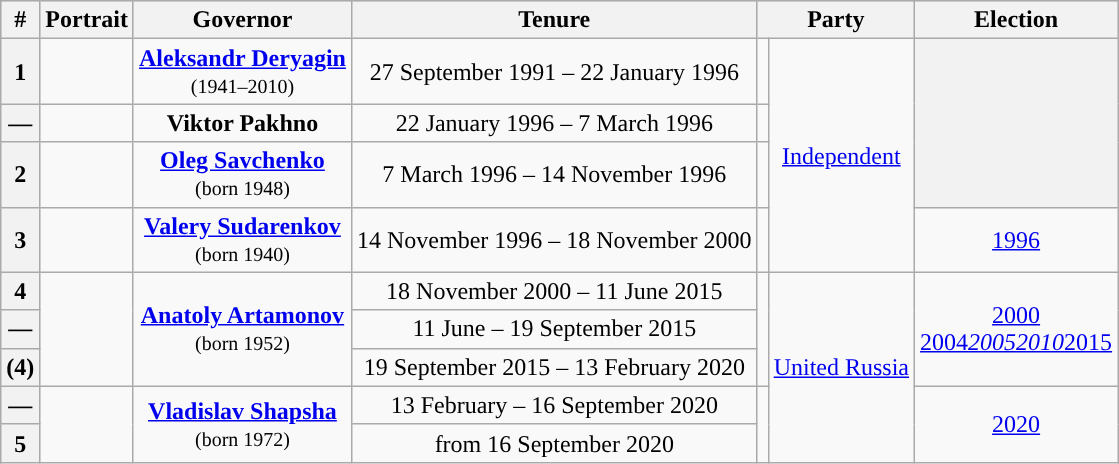<table class="wikitable" style="text-align:center">
<tr style="background:#cccccc" bgcolor=#E6E6AA>
<th>#</th>
<th>Portrait</th>
<th>Governor</th>
<th>Tenure</th>
<th colspan="2">Party</th>
<th>Election</th>
</tr>
<tr>
<th>1</th>
<td></td>
<td><strong><a href='#'>Aleksandr Deryagin</a></strong><br><small>(1941–2010)</small></td>
<td>27 September 1991 – 22 January 1996</td>
<td style="background: "></td>
<td rowspan=4><a href='#'>Independent</a></td>
<th rowspan=3></th>
</tr>
<tr>
<th>—</th>
<td></td>
<td><strong>Viktor Pakhno</strong></td>
<td>22 January 1996 – 7 March 1996</td>
<td style="background: "></td>
</tr>
<tr>
<th>2</th>
<td></td>
<td><strong><a href='#'>Oleg Savchenko</a></strong><br><small>(born 1948)</small></td>
<td>7 March 1996 – 14 November 1996</td>
<td style="background: "></td>
</tr>
<tr>
<th>3</th>
<td></td>
<td><strong><a href='#'>Valery Sudarenkov</a></strong><br><small>(born 1940)</small></td>
<td>14 November 1996 – 18 November 2000</td>
<td style="background: "></td>
<td><a href='#'>1996</a></td>
</tr>
<tr>
<th>4</th>
<td rowspan=3></td>
<td rowspan=3><strong><a href='#'>Anatoly Artamonov</a></strong><br><small>(born 1952)</small></td>
<td>18 November 2000 – 11 June 2015</td>
<td rowspan=3; style="background: "></td>
<td rowspan=5><a href='#'>United Russia</a></td>
<td rowspan=3><a href='#'>2000</a><br><a href='#'>2004</a><em><a href='#'>2005</a></em><em><a href='#'>2010</a></em><a href='#'>2015</a></td>
</tr>
<tr>
<th>—</th>
<td>11 June – 19 September 2015</td>
</tr>
<tr>
<th>(4)</th>
<td>19 September 2015 – 13 February 2020</td>
</tr>
<tr>
<th>—</th>
<td rowspan=2></td>
<td rowspan=2><strong><a href='#'>Vladislav Shapsha</a></strong><br><small>(born 1972)</small></td>
<td>13 February – 16 September 2020</td>
<td rowspan=2; style="background: "></td>
<td rowspan=2><a href='#'>2020</a></td>
</tr>
<tr>
<th>5</th>
<td>from 16 September 2020</td>
</tr>
</table>
